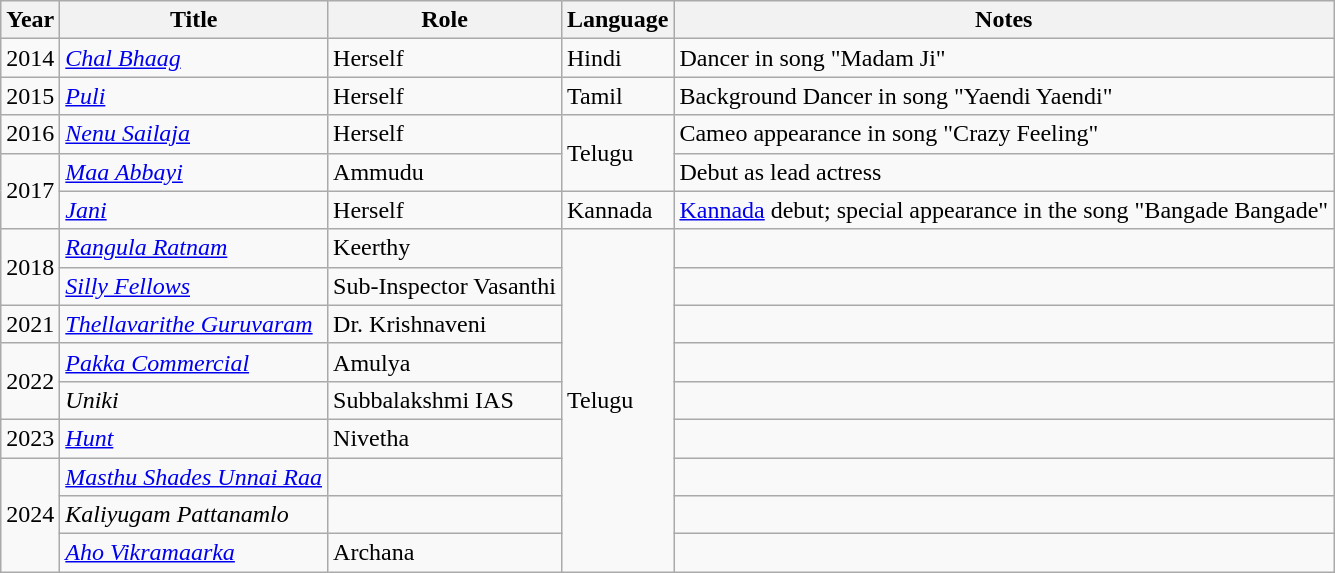<table class="wikitable sortable">
<tr>
<th>Year</th>
<th>Title</th>
<th>Role</th>
<th>Language</th>
<th>Notes</th>
</tr>
<tr>
<td>2014</td>
<td><em><a href='#'>Chal Bhaag</a></em></td>
<td>Herself</td>
<td>Hindi</td>
<td>Dancer in song "Madam Ji"</td>
</tr>
<tr>
<td>2015</td>
<td><em><a href='#'>Puli</a></em></td>
<td>Herself</td>
<td>Tamil</td>
<td>Background Dancer in song "Yaendi Yaendi"</td>
</tr>
<tr>
<td>2016</td>
<td><em><a href='#'>Nenu Sailaja</a></em></td>
<td>Herself</td>
<td rowspan="2">Telugu</td>
<td>Cameo appearance in song "Crazy Feeling"</td>
</tr>
<tr>
<td rowspan="2">2017</td>
<td><em><a href='#'>Maa Abbayi</a></em></td>
<td>Ammudu</td>
<td>Debut as lead actress</td>
</tr>
<tr>
<td><em><a href='#'>Jani</a></em></td>
<td>Herself</td>
<td>Kannada</td>
<td><a href='#'>Kannada</a> debut; special appearance in the song "Bangade Bangade"</td>
</tr>
<tr>
<td rowspan="2">2018</td>
<td><em><a href='#'>Rangula Ratnam</a></em></td>
<td>Keerthy</td>
<td rowspan="9">Telugu</td>
<td></td>
</tr>
<tr>
<td><em><a href='#'>Silly Fellows</a></em></td>
<td>Sub-Inspector Vasanthi</td>
<td></td>
</tr>
<tr>
<td>2021</td>
<td><em><a href='#'>Thellavarithe Guruvaram</a></em></td>
<td>Dr. Krishnaveni</td>
<td></td>
</tr>
<tr>
<td rowspan="2">2022</td>
<td><em><a href='#'>Pakka Commercial</a></em></td>
<td>Amulya</td>
<td></td>
</tr>
<tr>
<td><em>Uniki</em></td>
<td>Subbalakshmi IAS</td>
<td></td>
</tr>
<tr>
<td>2023</td>
<td><em><a href='#'>Hunt</a></em></td>
<td>Nivetha</td>
<td></td>
</tr>
<tr>
<td rowspan="3">2024</td>
<td><em><a href='#'>Masthu Shades Unnai Raa</a></em></td>
<td></td>
<td></td>
</tr>
<tr>
<td><em>Kaliyugam Pattanamlo</em></td>
<td></td>
<td></td>
</tr>
<tr>
<td><em><a href='#'>Aho Vikramaarka</a></em></td>
<td>Archana</td>
<td></td>
</tr>
</table>
